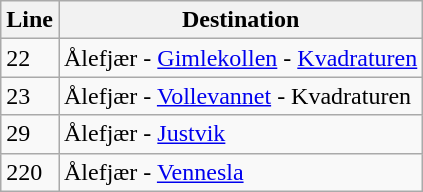<table class="wikitable sortable">
<tr>
<th>Line</th>
<th>Destination </th>
</tr>
<tr>
<td>22</td>
<td>Ålefjær - <a href='#'>Gimlekollen</a> - <a href='#'>Kvadraturen</a></td>
</tr>
<tr>
<td>23</td>
<td>Ålefjær - <a href='#'>Vollevannet</a> - Kvadraturen</td>
</tr>
<tr>
<td>29</td>
<td>Ålefjær - <a href='#'>Justvik</a></td>
</tr>
<tr>
<td>220</td>
<td>Ålefjær - <a href='#'>Vennesla</a></td>
</tr>
</table>
